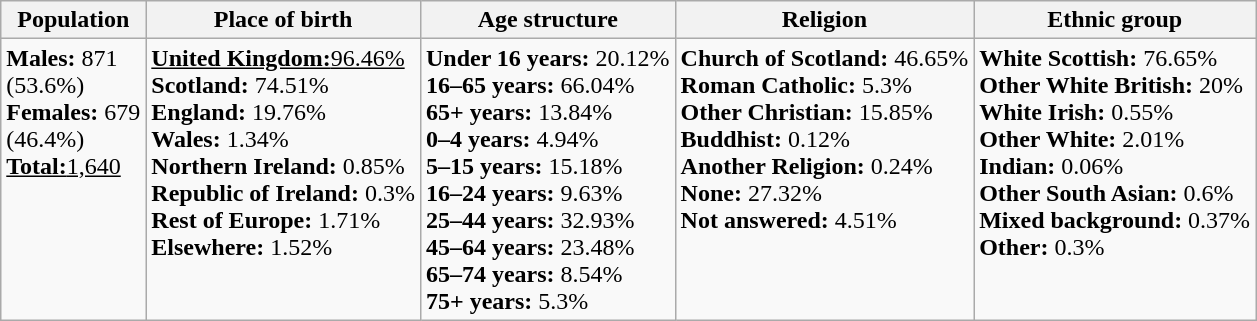<table class="wikitable">
<tr>
<th>Population</th>
<th>Place of birth</th>
<th>Age structure</th>
<th>Religion</th>
<th>Ethnic group</th>
</tr>
<tr>
<td valign="top"><strong>Males:</strong> 871 <br> (53.6%)<br><strong>Females:</strong> 679 <br> (46.4%)<br><u><strong>Total:</strong>1,640</u></td>
<td valign="top"><u><strong>United Kingdom:</strong>96.46%</u> <br> <strong>Scotland:</strong> 74.51% <br> <strong>England:</strong> 19.76% <br> <strong>Wales:</strong> 1.34% <br> <strong>Northern Ireland:</strong> 0.85%<br><strong>Republic of Ireland:</strong> 0.3% <br> <strong>Rest of Europe:</strong> 1.71% <br> <strong>Elsewhere:</strong> 1.52%</td>
<td valign="top"><strong>Under 16 years:</strong> 20.12% <br> <strong>16–65 years:</strong> 66.04% <br> <strong>65+ years:</strong> 13.84%<br><strong>0–4 years:</strong> 4.94% <br> <strong>5–15 years:</strong> 15.18% <br> <strong>16–24 years:</strong> 9.63% <br> <strong>25–44 years:</strong> 32.93% <br> <strong>45–64 years:</strong> 23.48% <br> <strong>65–74 years:</strong> 8.54% <br> <strong>75+ years:</strong> 5.3%</td>
<td valign="top"><strong>Church of Scotland:</strong> 46.65% <br> <strong>Roman Catholic:</strong> 5.3% <br> <strong>Other Christian:</strong> 15.85% <br> <strong>Buddhist:</strong> 0.12% <br> <strong>Another Religion:</strong> 0.24% <br> <strong>None:</strong> 27.32% <br> <strong>Not answered:</strong> 4.51%</td>
<td valign="top"><strong>White Scottish:</strong> 76.65% <br> <strong>Other White British:</strong> 20% <br> <strong>White Irish:</strong> 0.55% <br> <strong>Other White:</strong> 2.01% <br> <strong>Indian:</strong> 0.06% <br> <strong>Other South Asian:</strong> 0.6% <br> <strong>Mixed background:</strong> 0.37% <br> <strong>Other:</strong> 0.3%</td>
</tr>
</table>
